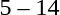<table style="text-align:center">
<tr>
<th width=200></th>
<th width=100></th>
<th width=200></th>
</tr>
<tr>
<td align=right></td>
<td>5 – 14</td>
<td align=left><strong></strong></td>
</tr>
</table>
